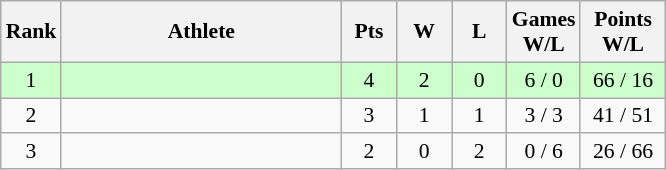<table class="wikitable" style="text-align: center; font-size:90% ">
<tr>
<th width="20">Rank</th>
<th width="180">Athlete</th>
<th width="30">Pts</th>
<th width="30">W</th>
<th width="30">L</th>
<th width="40">Games<br>W/L</th>
<th width="50">Points<br>W/L</th>
</tr>
<tr bgcolor=#ccffcc>
<td>1</td>
<td align=left></td>
<td>4</td>
<td>2</td>
<td>0</td>
<td>6 / 0</td>
<td>66 / 16</td>
</tr>
<tr>
<td>2</td>
<td align=left></td>
<td>3</td>
<td>1</td>
<td>1</td>
<td>3 / 3</td>
<td>41 / 51</td>
</tr>
<tr>
<td>3</td>
<td align=left></td>
<td>2</td>
<td>0</td>
<td>2</td>
<td>0 / 6</td>
<td>26 / 66</td>
</tr>
</table>
